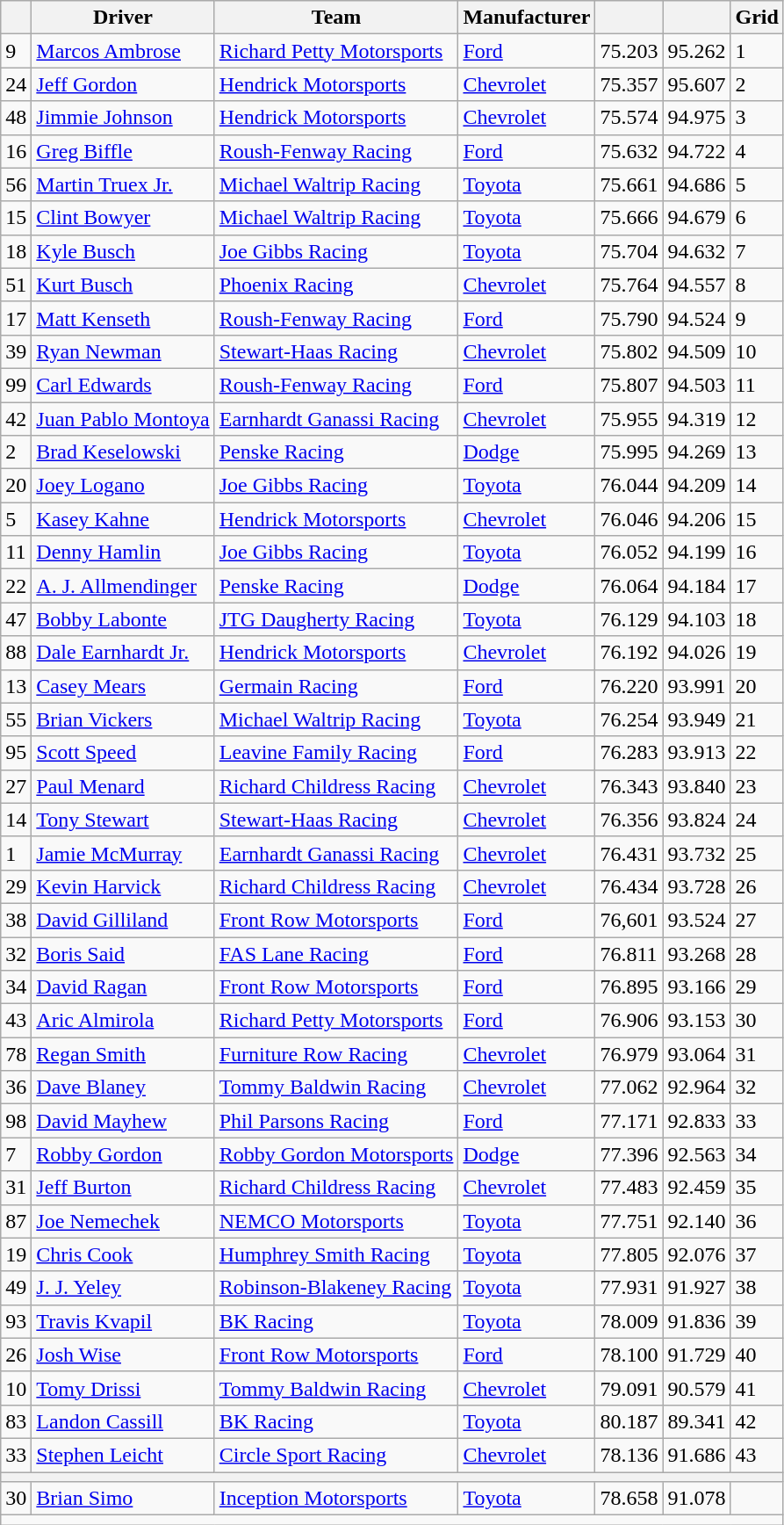<table class="wikitable">
<tr>
<th></th>
<th>Driver</th>
<th>Team</th>
<th>Manufacturer</th>
<th></th>
<th></th>
<th>Grid</th>
</tr>
<tr>
<td>9</td>
<td><a href='#'>Marcos Ambrose</a></td>
<td><a href='#'>Richard Petty Motorsports</a></td>
<td><a href='#'>Ford</a></td>
<td>75.203</td>
<td>95.262</td>
<td>1</td>
</tr>
<tr>
<td>24</td>
<td><a href='#'>Jeff Gordon</a></td>
<td><a href='#'>Hendrick Motorsports</a></td>
<td><a href='#'>Chevrolet</a></td>
<td>75.357</td>
<td>95.607</td>
<td>2</td>
</tr>
<tr>
<td>48</td>
<td><a href='#'>Jimmie Johnson</a></td>
<td><a href='#'>Hendrick Motorsports</a></td>
<td><a href='#'>Chevrolet</a></td>
<td>75.574</td>
<td>94.975</td>
<td>3</td>
</tr>
<tr>
<td>16</td>
<td><a href='#'>Greg Biffle</a></td>
<td><a href='#'>Roush-Fenway Racing</a></td>
<td><a href='#'>Ford</a></td>
<td>75.632</td>
<td>94.722</td>
<td>4</td>
</tr>
<tr>
<td>56</td>
<td><a href='#'>Martin Truex Jr.</a></td>
<td><a href='#'>Michael Waltrip Racing</a></td>
<td><a href='#'>Toyota</a></td>
<td>75.661</td>
<td>94.686</td>
<td>5</td>
</tr>
<tr>
<td>15</td>
<td><a href='#'>Clint Bowyer</a></td>
<td><a href='#'>Michael Waltrip Racing</a></td>
<td><a href='#'>Toyota</a></td>
<td>75.666</td>
<td>94.679</td>
<td>6</td>
</tr>
<tr>
<td>18</td>
<td><a href='#'>Kyle Busch</a></td>
<td><a href='#'>Joe Gibbs Racing</a></td>
<td><a href='#'>Toyota</a></td>
<td>75.704</td>
<td>94.632</td>
<td>7</td>
</tr>
<tr>
<td>51</td>
<td><a href='#'>Kurt Busch</a></td>
<td><a href='#'>Phoenix Racing</a></td>
<td><a href='#'>Chevrolet</a></td>
<td>75.764</td>
<td>94.557</td>
<td>8</td>
</tr>
<tr>
<td>17</td>
<td><a href='#'>Matt Kenseth</a></td>
<td><a href='#'>Roush-Fenway Racing</a></td>
<td><a href='#'>Ford</a></td>
<td>75.790</td>
<td>94.524</td>
<td>9</td>
</tr>
<tr>
<td>39</td>
<td><a href='#'>Ryan Newman</a></td>
<td><a href='#'>Stewart-Haas Racing</a></td>
<td><a href='#'>Chevrolet</a></td>
<td>75.802</td>
<td>94.509</td>
<td>10</td>
</tr>
<tr>
<td>99</td>
<td><a href='#'>Carl Edwards</a></td>
<td><a href='#'>Roush-Fenway Racing</a></td>
<td><a href='#'>Ford</a></td>
<td>75.807</td>
<td>94.503</td>
<td>11</td>
</tr>
<tr>
<td>42</td>
<td><a href='#'>Juan Pablo Montoya</a></td>
<td><a href='#'>Earnhardt Ganassi Racing</a></td>
<td><a href='#'>Chevrolet</a></td>
<td>75.955</td>
<td>94.319</td>
<td>12</td>
</tr>
<tr>
<td>2</td>
<td><a href='#'>Brad Keselowski</a></td>
<td><a href='#'>Penske Racing</a></td>
<td><a href='#'>Dodge</a></td>
<td>75.995</td>
<td>94.269</td>
<td>13</td>
</tr>
<tr>
<td>20</td>
<td><a href='#'>Joey Logano</a></td>
<td><a href='#'>Joe Gibbs Racing</a></td>
<td><a href='#'>Toyota</a></td>
<td>76.044</td>
<td>94.209</td>
<td>14</td>
</tr>
<tr>
<td>5</td>
<td><a href='#'>Kasey Kahne</a></td>
<td><a href='#'>Hendrick Motorsports</a></td>
<td><a href='#'>Chevrolet</a></td>
<td>76.046</td>
<td>94.206</td>
<td>15</td>
</tr>
<tr>
<td>11</td>
<td><a href='#'>Denny Hamlin</a></td>
<td><a href='#'>Joe Gibbs Racing</a></td>
<td><a href='#'>Toyota</a></td>
<td>76.052</td>
<td>94.199</td>
<td>16</td>
</tr>
<tr>
<td>22</td>
<td><a href='#'>A. J. Allmendinger</a></td>
<td><a href='#'>Penske Racing</a></td>
<td><a href='#'>Dodge</a></td>
<td>76.064</td>
<td>94.184</td>
<td>17</td>
</tr>
<tr>
<td>47</td>
<td><a href='#'>Bobby Labonte</a></td>
<td><a href='#'>JTG Daugherty Racing</a></td>
<td><a href='#'>Toyota</a></td>
<td>76.129</td>
<td>94.103</td>
<td>18</td>
</tr>
<tr>
<td>88</td>
<td><a href='#'>Dale Earnhardt Jr.</a></td>
<td><a href='#'>Hendrick Motorsports</a></td>
<td><a href='#'>Chevrolet</a></td>
<td>76.192</td>
<td>94.026</td>
<td>19</td>
</tr>
<tr>
<td>13</td>
<td><a href='#'>Casey Mears</a></td>
<td><a href='#'>Germain Racing</a></td>
<td><a href='#'>Ford</a></td>
<td>76.220</td>
<td>93.991</td>
<td>20</td>
</tr>
<tr>
<td>55</td>
<td><a href='#'>Brian Vickers</a></td>
<td><a href='#'>Michael Waltrip Racing</a></td>
<td><a href='#'>Toyota</a></td>
<td>76.254</td>
<td>93.949</td>
<td>21</td>
</tr>
<tr>
<td>95</td>
<td><a href='#'>Scott Speed</a></td>
<td><a href='#'>Leavine Family Racing</a></td>
<td><a href='#'>Ford</a></td>
<td>76.283</td>
<td>93.913</td>
<td>22</td>
</tr>
<tr>
<td>27</td>
<td><a href='#'>Paul Menard</a></td>
<td><a href='#'>Richard Childress Racing</a></td>
<td><a href='#'>Chevrolet</a></td>
<td>76.343</td>
<td>93.840</td>
<td>23</td>
</tr>
<tr>
<td>14</td>
<td><a href='#'>Tony Stewart</a></td>
<td><a href='#'>Stewart-Haas Racing</a></td>
<td><a href='#'>Chevrolet</a></td>
<td>76.356</td>
<td>93.824</td>
<td>24</td>
</tr>
<tr>
<td>1</td>
<td><a href='#'>Jamie McMurray</a></td>
<td><a href='#'>Earnhardt Ganassi Racing</a></td>
<td><a href='#'>Chevrolet</a></td>
<td>76.431</td>
<td>93.732</td>
<td>25</td>
</tr>
<tr>
<td>29</td>
<td><a href='#'>Kevin Harvick</a></td>
<td><a href='#'>Richard Childress Racing</a></td>
<td><a href='#'>Chevrolet</a></td>
<td>76.434</td>
<td>93.728</td>
<td>26</td>
</tr>
<tr>
<td>38</td>
<td><a href='#'>David Gilliland</a></td>
<td><a href='#'>Front Row Motorsports</a></td>
<td><a href='#'>Ford</a></td>
<td>76,601</td>
<td>93.524</td>
<td>27</td>
</tr>
<tr>
<td>32</td>
<td><a href='#'>Boris Said</a></td>
<td><a href='#'>FAS Lane Racing</a></td>
<td><a href='#'>Ford</a></td>
<td>76.811</td>
<td>93.268</td>
<td>28</td>
</tr>
<tr>
<td>34</td>
<td><a href='#'>David Ragan</a></td>
<td><a href='#'>Front Row Motorsports</a></td>
<td><a href='#'>Ford</a></td>
<td>76.895</td>
<td>93.166</td>
<td>29</td>
</tr>
<tr>
<td>43</td>
<td><a href='#'>Aric Almirola</a></td>
<td><a href='#'>Richard Petty Motorsports</a></td>
<td><a href='#'>Ford</a></td>
<td>76.906</td>
<td>93.153</td>
<td>30</td>
</tr>
<tr>
<td>78</td>
<td><a href='#'>Regan Smith</a></td>
<td><a href='#'>Furniture Row Racing</a></td>
<td><a href='#'>Chevrolet</a></td>
<td>76.979</td>
<td>93.064</td>
<td>31</td>
</tr>
<tr>
<td>36</td>
<td><a href='#'>Dave Blaney</a></td>
<td><a href='#'>Tommy Baldwin Racing</a></td>
<td><a href='#'>Chevrolet</a></td>
<td>77.062</td>
<td>92.964</td>
<td>32</td>
</tr>
<tr>
<td>98</td>
<td><a href='#'>David Mayhew</a></td>
<td><a href='#'>Phil Parsons Racing</a></td>
<td><a href='#'>Ford</a></td>
<td>77.171</td>
<td>92.833</td>
<td>33</td>
</tr>
<tr>
<td>7</td>
<td><a href='#'>Robby Gordon</a></td>
<td><a href='#'>Robby Gordon Motorsports</a></td>
<td><a href='#'>Dodge</a></td>
<td>77.396</td>
<td>92.563</td>
<td>34</td>
</tr>
<tr>
<td>31</td>
<td><a href='#'>Jeff Burton</a></td>
<td><a href='#'>Richard Childress Racing</a></td>
<td><a href='#'>Chevrolet</a></td>
<td>77.483</td>
<td>92.459</td>
<td>35</td>
</tr>
<tr>
<td>87</td>
<td><a href='#'>Joe Nemechek</a></td>
<td><a href='#'>NEMCO Motorsports</a></td>
<td><a href='#'>Toyota</a></td>
<td>77.751</td>
<td>92.140</td>
<td>36</td>
</tr>
<tr>
<td>19</td>
<td><a href='#'>Chris Cook</a></td>
<td><a href='#'>Humphrey Smith Racing</a></td>
<td><a href='#'>Toyota</a></td>
<td>77.805</td>
<td>92.076</td>
<td>37</td>
</tr>
<tr>
<td>49</td>
<td><a href='#'>J. J. Yeley</a></td>
<td><a href='#'>Robinson-Blakeney Racing</a></td>
<td><a href='#'>Toyota</a></td>
<td>77.931</td>
<td>91.927</td>
<td>38</td>
</tr>
<tr>
<td>93</td>
<td><a href='#'>Travis Kvapil</a></td>
<td><a href='#'>BK Racing</a></td>
<td><a href='#'>Toyota</a></td>
<td>78.009</td>
<td>91.836</td>
<td>39</td>
</tr>
<tr>
<td>26</td>
<td><a href='#'>Josh Wise</a></td>
<td><a href='#'>Front Row Motorsports</a></td>
<td><a href='#'>Ford</a></td>
<td>78.100</td>
<td>91.729</td>
<td>40</td>
</tr>
<tr>
<td>10</td>
<td><a href='#'>Tomy Drissi</a></td>
<td><a href='#'>Tommy Baldwin Racing</a></td>
<td><a href='#'>Chevrolet</a></td>
<td>79.091</td>
<td>90.579</td>
<td>41</td>
</tr>
<tr>
<td>83</td>
<td><a href='#'>Landon Cassill</a></td>
<td><a href='#'>BK Racing</a></td>
<td><a href='#'>Toyota</a></td>
<td>80.187</td>
<td>89.341</td>
<td>42</td>
</tr>
<tr>
<td>33</td>
<td><a href='#'>Stephen Leicht</a></td>
<td><a href='#'>Circle Sport Racing</a></td>
<td><a href='#'>Chevrolet</a></td>
<td>78.136</td>
<td>91.686</td>
<td>43</td>
</tr>
<tr>
<th colspan="7"></th>
</tr>
<tr>
<td>30</td>
<td><a href='#'>Brian Simo</a></td>
<td><a href='#'>Inception Motorsports</a></td>
<td><a href='#'>Toyota</a></td>
<td>78.658</td>
<td>91.078</td>
<td></td>
</tr>
<tr>
<td colspan="8"></td>
</tr>
</table>
